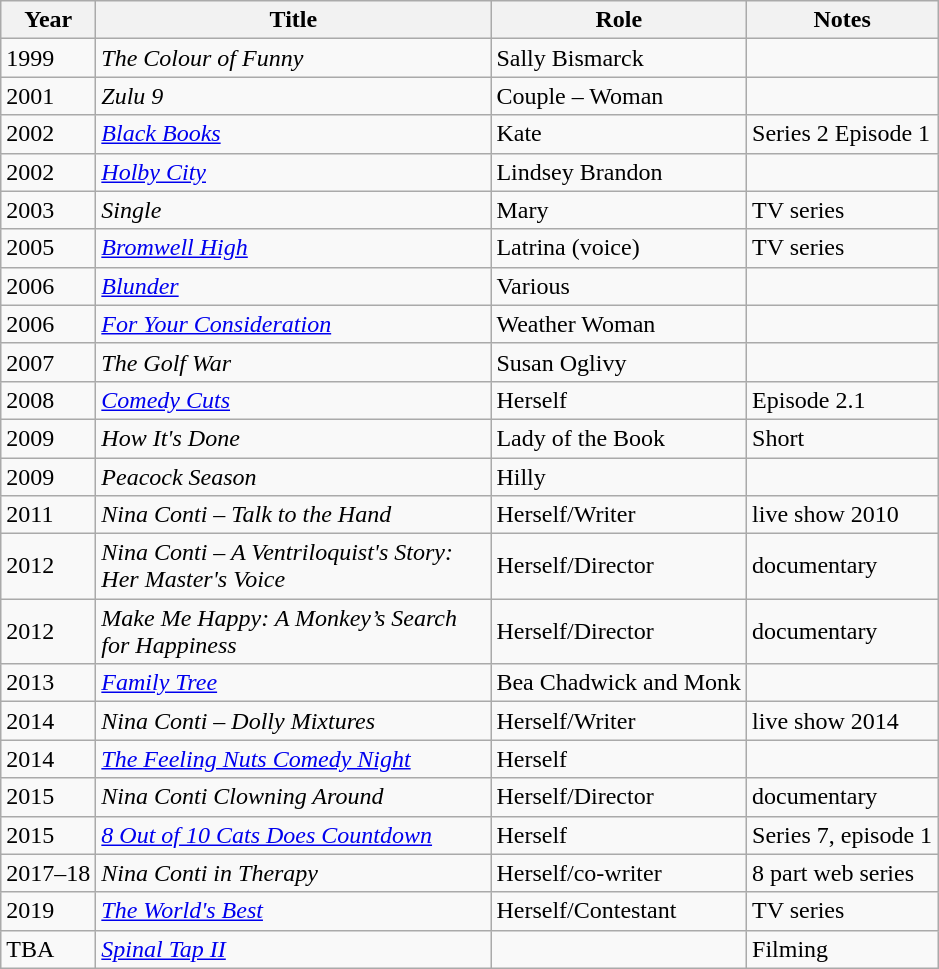<table class="wikitable sortable">
<tr>
<th>Year</th>
<th style="width:16em;">Title</th>
<th>Role</th>
<th class="unsortable">Notes</th>
</tr>
<tr>
<td>1999</td>
<td><em>The Colour of Funny</em></td>
<td>Sally Bismarck</td>
<td></td>
</tr>
<tr>
<td>2001</td>
<td><em>Zulu 9</em></td>
<td>Couple – Woman</td>
<td></td>
</tr>
<tr>
<td>2002</td>
<td><em><a href='#'>Black Books</a></em></td>
<td>Kate</td>
<td>Series 2 Episode 1</td>
</tr>
<tr>
<td>2002</td>
<td><em><a href='#'>Holby City</a></em></td>
<td>Lindsey Brandon</td>
<td></td>
</tr>
<tr>
<td>2003</td>
<td><em>Single</em></td>
<td>Mary</td>
<td>TV series</td>
</tr>
<tr>
<td>2005</td>
<td><em><a href='#'>Bromwell High</a></em></td>
<td>Latrina (voice)</td>
<td>TV series</td>
</tr>
<tr>
<td>2006</td>
<td><em><a href='#'>Blunder</a></em></td>
<td>Various</td>
<td></td>
</tr>
<tr>
<td>2006</td>
<td><em><a href='#'>For Your Consideration</a></em></td>
<td>Weather Woman</td>
<td></td>
</tr>
<tr>
<td>2007</td>
<td><em>The Golf War</em></td>
<td>Susan Oglivy</td>
<td></td>
</tr>
<tr>
<td>2008</td>
<td><em><a href='#'>Comedy Cuts</a></em></td>
<td>Herself</td>
<td>Episode 2.1</td>
</tr>
<tr>
<td>2009</td>
<td><em>How It's Done</em></td>
<td>Lady of the Book</td>
<td>Short</td>
</tr>
<tr on Stage>
<td>2009</td>
<td><em>Peacock Season</em></td>
<td>Hilly</td>
<td></td>
</tr>
<tr>
<td>2011</td>
<td><em>Nina Conti – Talk to the Hand</em></td>
<td>Herself/Writer</td>
<td>live show 2010</td>
</tr>
<tr QI herself>
<td>2012</td>
<td><em>Nina Conti – A Ventriloquist's Story: Her Master's Voice</em></td>
<td>Herself/Director</td>
<td>documentary</td>
</tr>
<tr>
<td>2012</td>
<td><em>Make Me Happy: A Monkey’s Search for Happiness </em></td>
<td>Herself/Director</td>
<td>documentary</td>
</tr>
<tr>
<td>2013</td>
<td><em><a href='#'>Family Tree</a></em></td>
<td>Bea Chadwick and Monk</td>
<td></td>
</tr>
<tr>
<td>2014</td>
<td><em>Nina Conti – Dolly Mixtures</em></td>
<td>Herself/Writer</td>
<td>live show 2014</td>
</tr>
<tr>
<td>2014</td>
<td><em><a href='#'>The Feeling Nuts Comedy Night</a></em></td>
<td>Herself</td>
<td></td>
</tr>
<tr>
<td>2015</td>
<td><em>Nina Conti Clowning Around</em></td>
<td>Herself/Director</td>
<td>documentary</td>
</tr>
<tr>
<td>2015</td>
<td><em><a href='#'>8 Out of 10 Cats Does Countdown</a></em></td>
<td>Herself</td>
<td>Series 7, episode 1</td>
</tr>
<tr>
<td>2017–18</td>
<td><em>Nina Conti in Therapy</em></td>
<td>Herself/co-writer</td>
<td>8 part web series</td>
</tr>
<tr>
<td>2019</td>
<td><em><a href='#'>The World's Best</a></em></td>
<td>Herself/Contestant</td>
<td>TV series</td>
</tr>
<tr>
<td>TBA</td>
<td><em><a href='#'>Spinal Tap II</a></em></td>
<td></td>
<td>Filming</td>
</tr>
</table>
